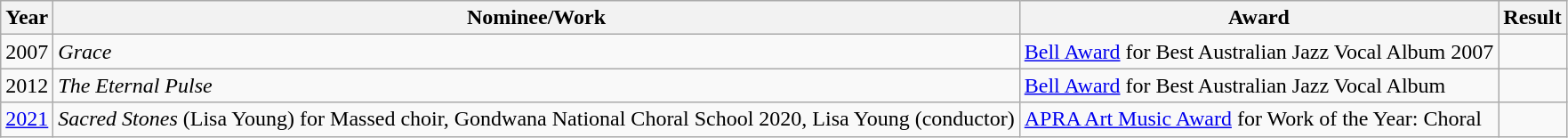<table class="wikitable sortable">
<tr>
<th>Year</th>
<th>Nominee/Work</th>
<th>Award</th>
<th>Result</th>
</tr>
<tr>
<td>2007</td>
<td><em>Grace</em></td>
<td><a href='#'>Bell Award</a> for Best Australian Jazz Vocal Album 2007</td>
<td></td>
</tr>
<tr>
<td>2012</td>
<td><em>The Eternal Pulse</em></td>
<td><a href='#'>Bell Award</a> for Best Australian Jazz Vocal Album</td>
<td></td>
</tr>
<tr>
<td><a href='#'>2021</a></td>
<td><em>Sacred Stones</em> (Lisa Young) for Massed choir, Gondwana National Choral School 2020, Lisa Young (conductor)</td>
<td><a href='#'>APRA Art Music Award</a> for Work of the Year: Choral</td>
<td></td>
</tr>
</table>
